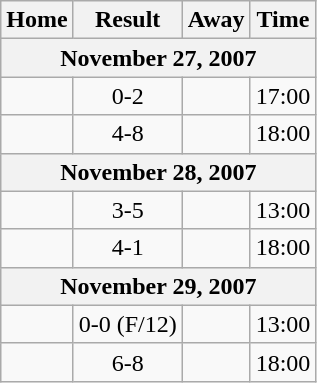<table class=wikitable>
<tr>
<th>Home</th>
<th>Result</th>
<th>Away</th>
<th>Time</th>
</tr>
<tr>
<th colspan=4>November 27, 2007</th>
</tr>
<tr>
<td></td>
<td align=center>0-2</td>
<td><strong></strong></td>
<td>17:00</td>
</tr>
<tr>
<td></td>
<td align=center>4-8</td>
<td><strong></strong></td>
<td>18:00</td>
</tr>
<tr>
<th colspan=4>November 28, 2007</th>
</tr>
<tr>
<td></td>
<td align=center>3-5</td>
<td><strong></strong></td>
<td>13:00</td>
</tr>
<tr>
<td><strong></strong></td>
<td align=center>4-1</td>
<td></td>
<td>18:00</td>
</tr>
<tr>
<th colspan=4>November 29, 2007</th>
</tr>
<tr>
<td></td>
<td align=center>0-0 (F/12)</td>
<td></td>
<td>13:00</td>
</tr>
<tr>
<td></td>
<td align=center>6-8</td>
<td><strong></strong></td>
<td>18:00</td>
</tr>
</table>
